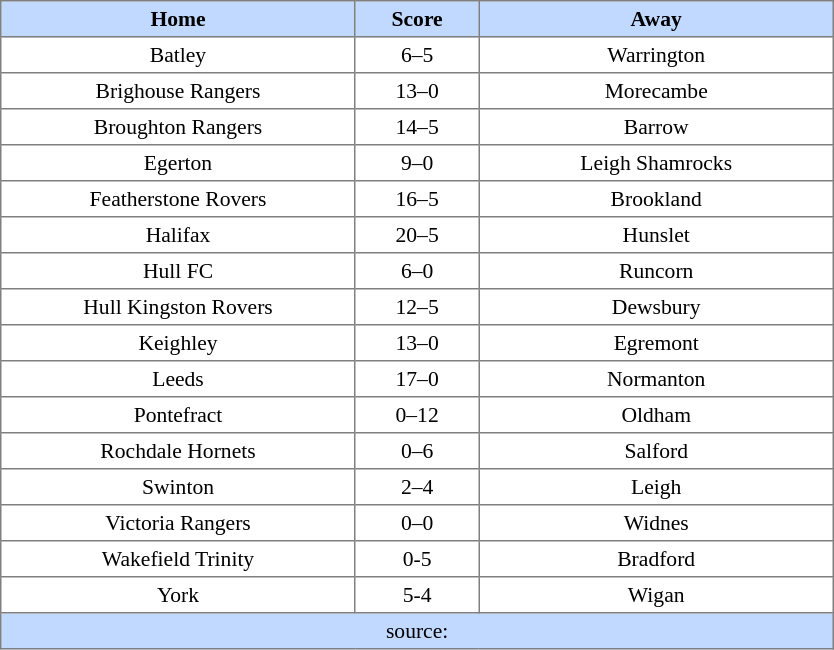<table border=1 style="border-collapse:collapse; font-size:90%; text-align:center;" cellpadding=3 cellspacing=0 width=44%>
<tr bgcolor=#C1D8FF>
<th width=19%>Home</th>
<th width=6%>Score</th>
<th width=19%>Away</th>
</tr>
<tr>
<td>Batley</td>
<td>6–5</td>
<td>Warrington</td>
</tr>
<tr>
<td>Brighouse Rangers</td>
<td>13–0</td>
<td>Morecambe</td>
</tr>
<tr>
<td>Broughton Rangers</td>
<td>14–5</td>
<td>Barrow</td>
</tr>
<tr>
<td>Egerton</td>
<td>9–0</td>
<td>Leigh Shamrocks</td>
</tr>
<tr>
<td>Featherstone Rovers</td>
<td>16–5</td>
<td>Brookland</td>
</tr>
<tr>
<td>Halifax</td>
<td>20–5</td>
<td>Hunslet</td>
</tr>
<tr>
<td>Hull FC</td>
<td>6–0</td>
<td>Runcorn</td>
</tr>
<tr>
<td>Hull Kingston Rovers</td>
<td>12–5</td>
<td>Dewsbury</td>
</tr>
<tr>
<td>Keighley</td>
<td>13–0</td>
<td>Egremont</td>
</tr>
<tr>
<td>Leeds</td>
<td>17–0</td>
<td>Normanton</td>
</tr>
<tr>
<td>Pontefract</td>
<td>0–12</td>
<td>Oldham</td>
</tr>
<tr>
<td>Rochdale Hornets</td>
<td>0–6</td>
<td>Salford</td>
</tr>
<tr>
<td>Swinton</td>
<td>2–4</td>
<td>Leigh</td>
</tr>
<tr>
<td>Victoria Rangers</td>
<td>0–0</td>
<td>Widnes</td>
</tr>
<tr>
<td>Wakefield Trinity</td>
<td>0-5</td>
<td>Bradford</td>
</tr>
<tr>
<td>York</td>
<td>5-4</td>
<td>Wigan</td>
</tr>
<tr bgcolor=#C1D8FF>
<td colspan=3>source:</td>
</tr>
</table>
